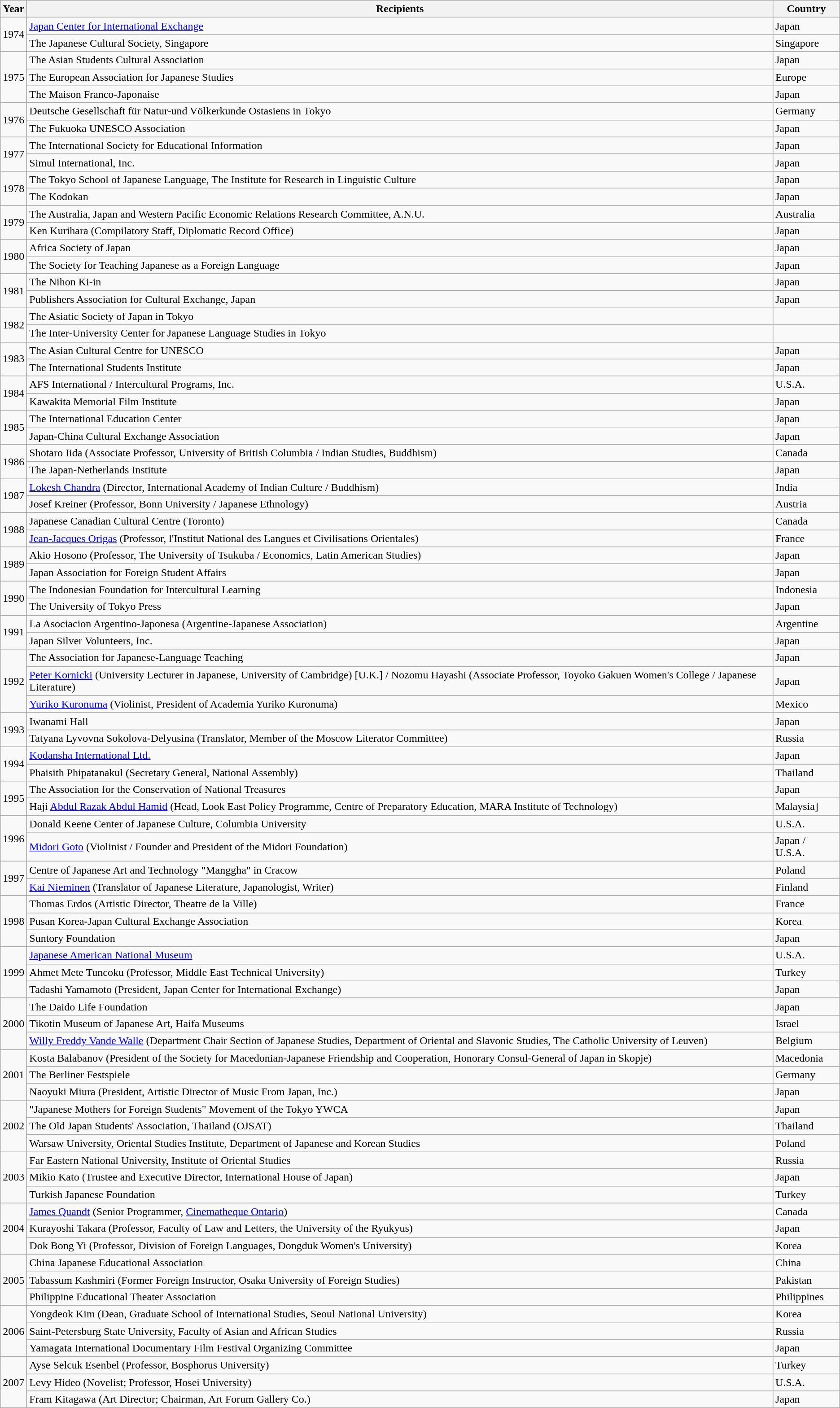<table class="wikitable">
<tr>
<th>Year</th>
<th>Recipients</th>
<th>Country</th>
</tr>
<tr>
<td rowspan="2">1974</td>
<td><a href='#'>Japan Center for International Exchange</a></td>
<td>Japan</td>
</tr>
<tr>
<td>The Japanese Cultural Society, Singapore</td>
<td>Singapore</td>
</tr>
<tr>
<td rowspan="3">1975</td>
<td>The Asian Students Cultural Association</td>
<td>Japan</td>
</tr>
<tr>
<td>The European Association for Japanese Studies</td>
<td>Europe</td>
</tr>
<tr>
<td>The Maison Franco-Japonaise</td>
<td>Japan</td>
</tr>
<tr>
<td rowspan="2">1976</td>
<td>Deutsche Gesellschaft für Natur-und Völkerkunde Ostasiens in Tokyo</td>
<td>Germany</td>
</tr>
<tr>
<td>The Fukuoka UNESCO Association</td>
<td>Japan</td>
</tr>
<tr>
<td rowspan="2">1977</td>
<td>The International Society for Educational Information</td>
<td>Japan</td>
</tr>
<tr>
<td>Simul International, Inc.</td>
<td>Japan</td>
</tr>
<tr>
<td rowspan="2">1978</td>
<td>The Tokyo School of Japanese Language, The Institute for Research in Linguistic Culture</td>
<td>Japan</td>
</tr>
<tr>
<td>The Kodokan</td>
<td>Japan</td>
</tr>
<tr>
<td rowspan="2">1979</td>
<td>The Australia, Japan and Western Pacific Economic Relations Research Committee, A.N.U.</td>
<td>Australia</td>
</tr>
<tr>
<td>Ken Kurihara (Compilatory Staff, Diplomatic Record Office)</td>
<td>Japan</td>
</tr>
<tr>
<td rowspan="2">1980</td>
<td>Africa Society of Japan</td>
<td>Japan</td>
</tr>
<tr>
<td>The Society for Teaching Japanese as a Foreign Language</td>
<td>Japan</td>
</tr>
<tr>
<td rowspan="2">1981</td>
<td>The Nihon Ki-in</td>
<td>Japan</td>
</tr>
<tr>
<td>Publishers Association for Cultural Exchange, Japan</td>
<td>Japan</td>
</tr>
<tr>
<td rowspan="2">1982</td>
<td>The Asiatic Society of Japan in Tokyo</td>
<td></td>
</tr>
<tr>
<td>The Inter-University Center for Japanese Language Studies in Tokyo</td>
<td></td>
</tr>
<tr>
<td rowspan="2">1983</td>
<td>The Asian Cultural Centre for UNESCO</td>
<td>Japan</td>
</tr>
<tr>
<td>The International Students Institute</td>
<td>Japan</td>
</tr>
<tr>
<td rowspan="2">1984</td>
<td>AFS International / Intercultural Programs, Inc.</td>
<td>U.S.A.</td>
</tr>
<tr>
<td>Kawakita Memorial Film Institute</td>
<td>Japan</td>
</tr>
<tr>
<td rowspan="2">1985</td>
<td>The International Education Center</td>
<td>Japan</td>
</tr>
<tr>
<td>Japan-China Cultural Exchange Association</td>
<td>Japan</td>
</tr>
<tr>
<td rowspan="2">1986</td>
<td>Shotaro Iida (Associate Professor, University of British Columbia / Indian Studies, Buddhism)</td>
<td>Canada</td>
</tr>
<tr>
<td>The Japan-Netherlands Institute</td>
<td>Japan</td>
</tr>
<tr>
<td rowspan="2">1987</td>
<td><a href='#'>Lokesh Chandra</a> (Director, International Academy of Indian Culture / Buddhism)</td>
<td>India</td>
</tr>
<tr>
<td>Josef Kreiner (Professor, Bonn University / Japanese Ethnology)</td>
<td>Austria</td>
</tr>
<tr>
<td rowspan="2">1988</td>
<td>Japanese Canadian Cultural Centre (Toronto)</td>
<td>Canada</td>
</tr>
<tr>
<td><a href='#'>Jean-Jacques Origas</a> (Professor, l'Institut National des Langues et Civilisations Orientales)</td>
<td>France</td>
</tr>
<tr>
<td rowspan="2">1989</td>
<td>Akio Hosono (Professor, The University of Tsukuba / Economics, Latin American Studies)</td>
<td>Japan</td>
</tr>
<tr>
<td>Japan Association for Foreign Student Affairs</td>
<td>Japan</td>
</tr>
<tr>
<td rowspan="2">1990</td>
<td>The Indonesian Foundation for Intercultural Learning</td>
<td>Indonesia</td>
</tr>
<tr>
<td>The University of Tokyo Press</td>
<td>Japan</td>
</tr>
<tr>
<td rowspan="2">1991</td>
<td>La Asociacion Argentino-Japonesa (Argentine-Japanese Association)</td>
<td>Argentine</td>
</tr>
<tr>
<td>Japan Silver Volunteers, Inc.</td>
<td>Japan</td>
</tr>
<tr>
<td rowspan="3">1992</td>
<td>The Association for Japanese-Language Teaching</td>
<td>Japan</td>
</tr>
<tr>
<td><a href='#'>Peter Kornicki</a> (University Lecturer in Japanese, University of Cambridge) [U.K.] / Nozomu Hayashi (Associate Professor, Toyoko Gakuen Women's College / Japanese Literature)</td>
<td>Japan</td>
</tr>
<tr>
<td><a href='#'>Yuriko Kuronuma</a> (Violinist, President of Academia Yuriko Kuronuma)</td>
<td>Mexico</td>
</tr>
<tr>
<td rowspan="2">1993</td>
<td>Iwanami Hall</td>
<td>Japan</td>
</tr>
<tr>
<td>Tatyana Lyvovna Sokolova-Delyusina (Translator, Member of the Moscow Literator Committee)</td>
<td>Russia</td>
</tr>
<tr>
<td rowspan="2">1994</td>
<td><a href='#'>Kodansha International Ltd.</a></td>
<td>Japan</td>
</tr>
<tr>
<td>Phaisith Phipatanakul (Secretary General, National Assembly)</td>
<td>Thailand</td>
</tr>
<tr>
<td rowspan="2">1995</td>
<td>The Association for the Conservation of National Treasures</td>
<td>Japan</td>
</tr>
<tr>
<td>Haji <a href='#'>Abdul Razak Abdul Hamid</a> (Head, Look East Policy Programme, Centre of Preparatory Education, MARA Institute of Technology)</td>
<td>Malaysia]</td>
</tr>
<tr>
<td rowspan="2">1996</td>
<td>Donald Keene Center of Japanese Culture, Columbia University</td>
<td>U.S.A.</td>
</tr>
<tr>
<td><a href='#'>Midori Goto</a> (Violinist / Founder and President of the Midori Foundation)</td>
<td>Japan / U.S.A.</td>
</tr>
<tr>
<td rowspan="2">1997</td>
<td>Centre of Japanese Art and Technology "Manggha" in Cracow</td>
<td>Poland</td>
</tr>
<tr>
<td><a href='#'>Kai Nieminen</a> (Translator of Japanese Literature, Japanologist, Writer)</td>
<td>Finland</td>
</tr>
<tr>
<td rowspan="3">1998</td>
<td>Thomas Erdos (Artistic Director, Theatre de la Ville)</td>
<td>France</td>
</tr>
<tr>
<td>Pusan Korea-Japan Cultural Exchange Association</td>
<td>Korea</td>
</tr>
<tr>
<td>Suntory Foundation</td>
<td>Japan</td>
</tr>
<tr>
<td rowspan="3">1999</td>
<td><a href='#'>Japanese American National Museum</a></td>
<td>U.S.A.</td>
</tr>
<tr>
<td>Ahmet Mete Tuncoku (Professor, Middle East Technical University)</td>
<td>Turkey</td>
</tr>
<tr>
<td>Tadashi Yamamoto (President, Japan Center for International Exchange)</td>
<td>Japan</td>
</tr>
<tr>
<td rowspan="3">2000</td>
<td>The Daido Life Foundation</td>
<td>Japan</td>
</tr>
<tr>
<td>Tikotin Museum of Japanese Art, Haifa Museums</td>
<td>Israel</td>
</tr>
<tr>
<td><a href='#'>Willy Freddy Vande Walle</a> (Department Chair Section of Japanese Studies, Department of Oriental and Slavonic Studies, The Catholic University of Leuven)</td>
<td>Belgium</td>
</tr>
<tr>
<td rowspan="3">2001</td>
<td>Kosta Balabanov (President of the Society for Macedonian-Japanese Friendship and Cooperation, Honorary Consul-General of Japan in Skopje)</td>
<td>Macedonia</td>
</tr>
<tr>
<td>The Berliner Festspiele</td>
<td>Germany</td>
</tr>
<tr>
<td>Naoyuki Miura (President, Artistic Director of Music From Japan, Inc.)</td>
<td>Japan</td>
</tr>
<tr>
<td rowspan="3">2002</td>
<td>"Japanese Mothers for Foreign Students" Movement of the Tokyo YWCA</td>
<td>Japan</td>
</tr>
<tr>
<td>The Old Japan Students' Association, Thailand (OJSAT)</td>
<td>Thailand</td>
</tr>
<tr>
<td>Warsaw University, Oriental Studies Institute, Department of Japanese and Korean Studies</td>
<td>Poland</td>
</tr>
<tr>
<td rowspan="3">2003</td>
<td>Far Eastern National University, Institute of Oriental Studies</td>
<td>Russia</td>
</tr>
<tr>
<td>Mikio Kato (Trustee and Executive Director, International House of Japan)</td>
<td>Japan</td>
</tr>
<tr>
<td>Turkish Japanese Foundation</td>
<td>Turkey</td>
</tr>
<tr>
<td rowspan="3">2004</td>
<td><a href='#'>James Quandt</a> (Senior Programmer, <a href='#'>Cinematheque Ontario</a>)</td>
<td>Canada</td>
</tr>
<tr>
<td>Kurayoshi Takara (Professor, Faculty of Law and Letters, the University of the Ryukyus)</td>
<td>Japan</td>
</tr>
<tr>
<td>Dok Bong Yi (Professor, Division of Foreign Languages, Dongduk Women's University)</td>
<td>Korea</td>
</tr>
<tr>
<td rowspan="3">2005</td>
<td>China Japanese Educational Association</td>
<td>China</td>
</tr>
<tr>
<td>Tabassum Kashmiri (Former Foreign Instructor, Osaka University of Foreign Studies)</td>
<td>Pakistan</td>
</tr>
<tr>
<td>Philippine Educational Theater Association</td>
<td>Philippines</td>
</tr>
<tr>
<td rowspan="3">2006</td>
<td>Yongdeok Kim (Dean, Graduate School of International Studies, Seoul National University)</td>
<td>Korea</td>
</tr>
<tr>
<td>Saint-Petersburg State University, Faculty of Asian and African Studies</td>
<td>Russia</td>
</tr>
<tr>
<td>Yamagata International Documentary Film Festival Organizing Committee</td>
<td>Japan</td>
</tr>
<tr>
<td rowspan="3">2007</td>
<td>Ayse Selcuk Esenbel (Professor, Bosphorus University)</td>
<td>Turkey</td>
</tr>
<tr>
<td>Levy Hideo (Novelist; Professor, Hosei University)</td>
<td>U.S.A.</td>
</tr>
<tr>
<td>Fram Kitagawa (Art Director; Chairman, Art Forum Gallery Co.)</td>
<td>Japan</td>
</tr>
</table>
